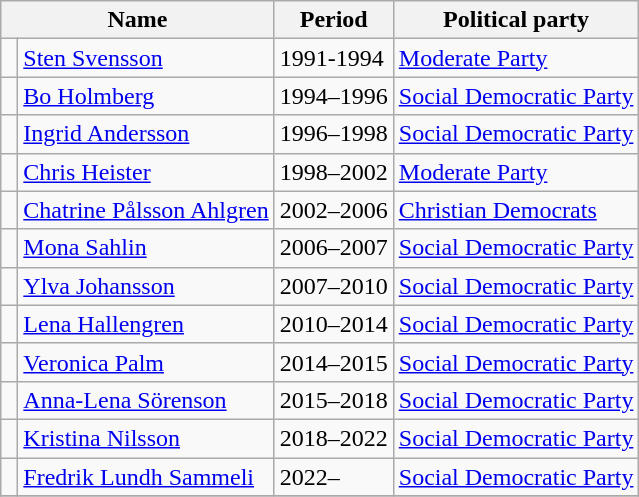<table class="wikitable">
<tr>
<th colspan="2">Name</th>
<th>Period</th>
<th>Political party</th>
</tr>
<tr>
<td bgcolor=> </td>
<td><a href='#'>Sten Svensson</a></td>
<td>1991-1994</td>
<td><a href='#'>Moderate Party</a></td>
</tr>
<tr>
<td bgcolor=> </td>
<td><a href='#'>Bo Holmberg</a></td>
<td>1994–1996</td>
<td><a href='#'>Social Democratic Party</a></td>
</tr>
<tr>
<td bgcolor=> </td>
<td><a href='#'>Ingrid Andersson</a></td>
<td>1996–1998</td>
<td><a href='#'>Social Democratic Party</a></td>
</tr>
<tr>
<td bgcolor=> </td>
<td><a href='#'>Chris Heister</a></td>
<td>1998–2002</td>
<td><a href='#'>Moderate Party</a></td>
</tr>
<tr>
<td bgcolor=> </td>
<td><a href='#'>Chatrine Pålsson Ahlgren</a></td>
<td>2002–2006</td>
<td><a href='#'>Christian Democrats</a></td>
</tr>
<tr>
<td bgcolor=> </td>
<td><a href='#'>Mona Sahlin</a></td>
<td>2006–2007</td>
<td><a href='#'>Social Democratic Party</a></td>
</tr>
<tr>
<td bgcolor=> </td>
<td><a href='#'>Ylva Johansson</a></td>
<td>2007–2010</td>
<td><a href='#'>Social Democratic Party</a></td>
</tr>
<tr>
<td bgcolor=> </td>
<td><a href='#'>Lena Hallengren</a></td>
<td>2010–2014</td>
<td><a href='#'>Social Democratic Party</a></td>
</tr>
<tr>
<td bgcolor=> </td>
<td><a href='#'>Veronica Palm</a></td>
<td>2014–2015</td>
<td><a href='#'>Social Democratic Party</a></td>
</tr>
<tr>
<td bgcolor=> </td>
<td><a href='#'>Anna-Lena Sörenson</a></td>
<td>2015–2018</td>
<td><a href='#'>Social Democratic Party</a></td>
</tr>
<tr>
<td bgcolor=> </td>
<td><a href='#'>Kristina Nilsson</a></td>
<td>2018–2022</td>
<td><a href='#'>Social Democratic Party</a></td>
</tr>
<tr>
<td bgcolor=> </td>
<td><a href='#'>Fredrik Lundh Sammeli</a></td>
<td>2022–</td>
<td><a href='#'>Social Democratic Party</a></td>
</tr>
<tr>
</tr>
</table>
